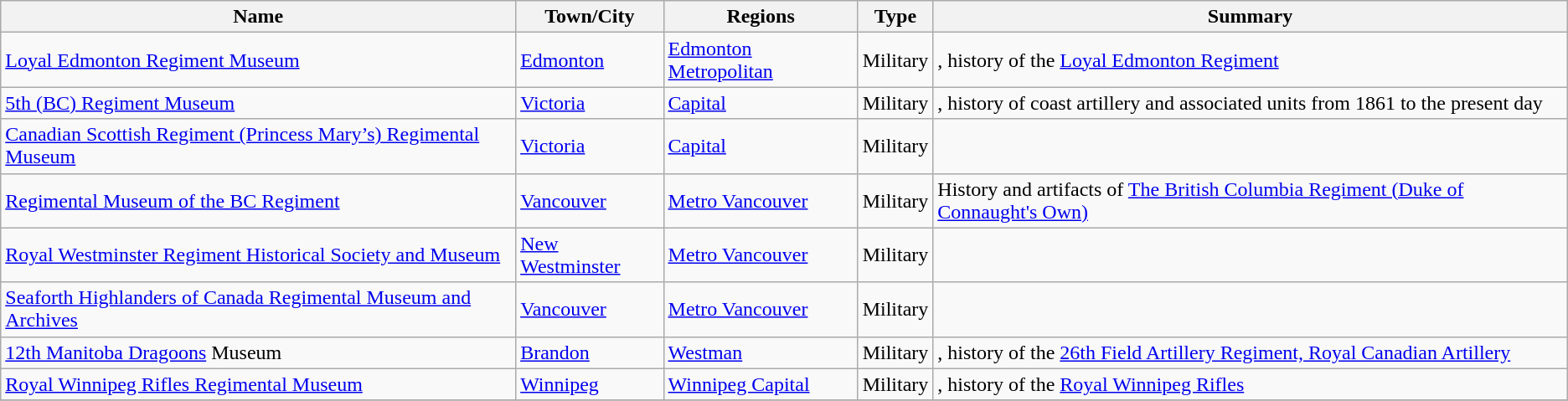<table class="wikitable sortable">
<tr>
<th>Name</th>
<th>Town/City</th>
<th>Regions</th>
<th>Type</th>
<th>Summary</th>
</tr>
<tr>
<td><a href='#'>Loyal Edmonton Regiment Museum</a></td>
<td><a href='#'>Edmonton</a></td>
<td><a href='#'>Edmonton Metropolitan</a></td>
<td>Military</td>
<td>, history of the <a href='#'>Loyal Edmonton Regiment</a></td>
</tr>
<tr>
<td><a href='#'>5th (BC) Regiment Museum</a></td>
<td><a href='#'>Victoria</a></td>
<td><a href='#'>Capital</a></td>
<td>Military</td>
<td>, history of coast artillery and associated units from 1861 to the present day</td>
</tr>
<tr>
<td><a href='#'>Canadian Scottish Regiment (Princess Mary’s) Regimental Museum</a></td>
<td><a href='#'>Victoria</a></td>
<td><a href='#'>Capital</a></td>
<td>Military</td>
<td></td>
</tr>
<tr>
<td><a href='#'>Regimental Museum of the BC Regiment</a></td>
<td><a href='#'>Vancouver</a></td>
<td><a href='#'>Metro Vancouver</a></td>
<td>Military</td>
<td>History and artifacts of <a href='#'>The British Columbia Regiment (Duke of Connaught's Own)</a></td>
</tr>
<tr>
<td><a href='#'>Royal Westminster Regiment Historical Society and Museum</a></td>
<td><a href='#'>New Westminster</a></td>
<td><a href='#'>Metro Vancouver</a></td>
<td>Military</td>
<td></td>
</tr>
<tr>
<td><a href='#'>Seaforth Highlanders of Canada Regimental Museum and Archives</a></td>
<td><a href='#'>Vancouver</a></td>
<td><a href='#'>Metro Vancouver</a></td>
<td>Military</td>
<td></td>
</tr>
<tr>
<td><a href='#'>12th Manitoba Dragoons</a> Museum</td>
<td><a href='#'>Brandon</a></td>
<td><a href='#'>Westman</a></td>
<td>Military</td>
<td>, history of the <a href='#'>26th Field Artillery Regiment, Royal Canadian Artillery</a></td>
</tr>
<tr>
<td><a href='#'>Royal Winnipeg Rifles Regimental Museum</a></td>
<td><a href='#'>Winnipeg</a></td>
<td><a href='#'>Winnipeg Capital</a></td>
<td>Military</td>
<td>, history of the <a href='#'>Royal Winnipeg Rifles</a></td>
</tr>
<tr>
</tr>
</table>
